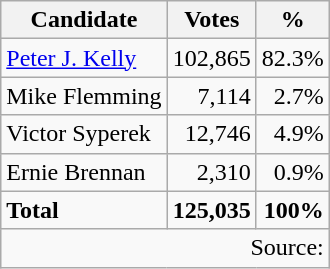<table class=wikitable style="text-align:right">
<tr>
<th>Candidate</th>
<th>Votes</th>
<th>%</th>
</tr>
<tr>
<td align=left><a href='#'>Peter J. Kelly</a></td>
<td>102,865</td>
<td>82.3%</td>
</tr>
<tr>
<td align=left>Mike Flemming</td>
<td>7,114</td>
<td>2.7%</td>
</tr>
<tr>
<td align=left>Victor Syperek</td>
<td>12,746</td>
<td>4.9%</td>
</tr>
<tr>
<td align=left>Ernie Brennan</td>
<td>2,310</td>
<td>0.9%</td>
</tr>
<tr>
<td align=left><strong>Total</strong></td>
<td><strong>125,035</strong></td>
<td><strong>100%</strong></td>
</tr>
<tr>
<td colspan=3>Source: </td>
</tr>
</table>
